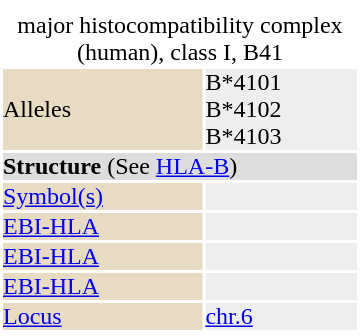<table id="drugInfoBox" style="float: right; clear: right; margin: 0 0 0.5em 1em; background: #ffffff;" class="toccolours" border=0 cellpadding=0 align=right width="240px">
<tr>
<td align="center" colspan="3"></td>
</tr>
<tr style="text-align: center; line-height: 1.00;background:#eeeeee">
<td colspan="3" color="white"></td>
</tr>
<tr>
<td align="center" colspan="2"></td>
</tr>
<tr>
<td align="center" colspan="2"><div>major histocompatibility complex (human), class I, B41</div></td>
</tr>
<tr>
<td bgcolor="#e7dcc3">Alleles</td>
<td bgcolor="#eeeeee">B*4101 <br> B*4102 <br> B*4103 <br></td>
</tr>
<tr>
<td colspan="2" bgcolor="#dddddd"><strong>Structure</strong> (See <a href='#'>HLA-B</a>)</td>
</tr>
<tr>
<td bgcolor="#e7dcc3"><a href='#'>Symbol(s)</a></td>
<td bgcolor="#eeeeee"></td>
</tr>
<tr>
<td bgcolor="#e7dcc3"><a href='#'>EBI-HLA</a></td>
<td bgcolor="#eeeeee"></td>
</tr>
<tr>
<td bgcolor="#e7dcc3"><a href='#'>EBI-HLA</a></td>
<td bgcolor="#eeeeee"></td>
</tr>
<tr>
<td bgcolor="#e7dcc3"><a href='#'>EBI-HLA</a></td>
<td bgcolor="#eeeeee"></td>
</tr>
<tr>
<td bgcolor="#e7dcc3"><a href='#'>Locus</a></td>
<td bgcolor="#eeeeee"><a href='#'>chr.6</a> <em></em></td>
</tr>
<tr>
</tr>
</table>
